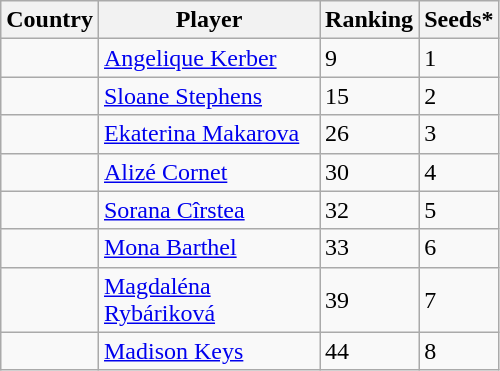<table class="sortable wikitable">
<tr>
<th width="30">Country</th>
<th width="140">Player</th>
<th>Ranking</th>
<th>Seeds*</th>
</tr>
<tr>
<td></td>
<td><a href='#'>Angelique Kerber</a></td>
<td>9</td>
<td>1</td>
</tr>
<tr>
<td></td>
<td><a href='#'>Sloane Stephens</a></td>
<td>15</td>
<td>2</td>
</tr>
<tr>
<td></td>
<td><a href='#'>Ekaterina Makarova</a></td>
<td>26</td>
<td>3</td>
</tr>
<tr>
<td></td>
<td><a href='#'>Alizé Cornet</a></td>
<td>30</td>
<td>4</td>
</tr>
<tr>
<td></td>
<td><a href='#'>Sorana Cîrstea</a></td>
<td>32</td>
<td>5</td>
</tr>
<tr>
<td></td>
<td><a href='#'>Mona Barthel</a></td>
<td>33</td>
<td>6</td>
</tr>
<tr>
<td></td>
<td><a href='#'>Magdaléna Rybáriková</a></td>
<td>39</td>
<td>7</td>
</tr>
<tr>
<td></td>
<td><a href='#'>Madison Keys</a></td>
<td>44</td>
<td>8</td>
</tr>
</table>
